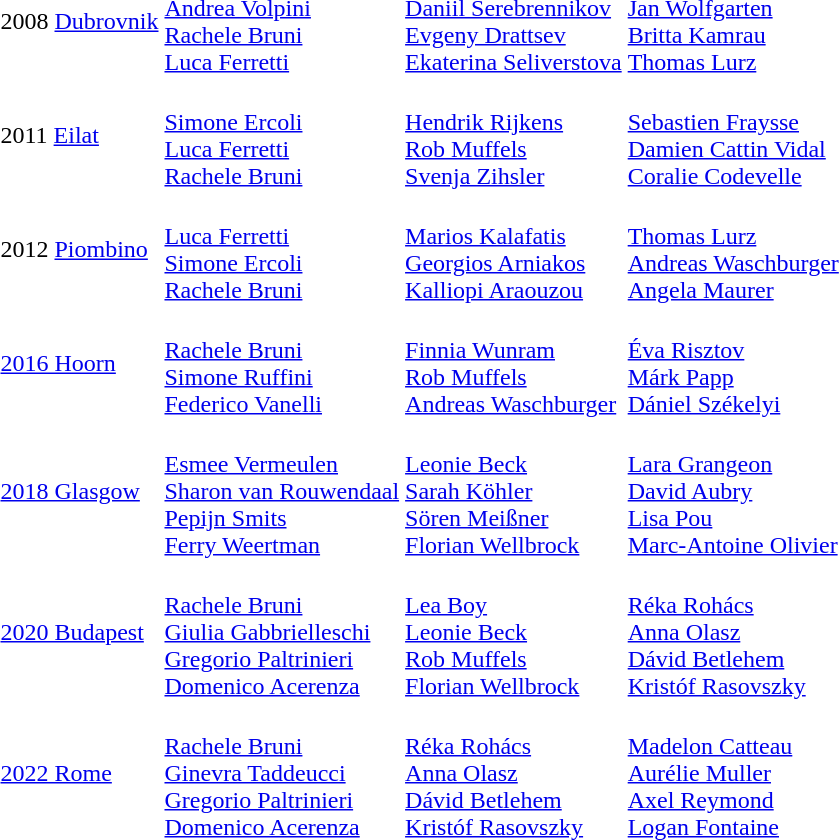<table>
<tr>
<td>2008 <a href='#'>Dubrovnik</a></td>
<td><br><a href='#'>Andrea Volpini</a><br><a href='#'>Rachele Bruni</a><br><a href='#'>Luca Ferretti</a></td>
<td><br><a href='#'>Daniil Serebrennikov</a><br><a href='#'>Evgeny Drattsev</a><br><a href='#'>Ekaterina Seliverstova</a></td>
<td><br><a href='#'>Jan Wolfgarten</a><br><a href='#'>Britta Kamrau</a><br><a href='#'>Thomas Lurz</a></td>
</tr>
<tr>
<td>2011 <a href='#'>Eilat</a></td>
<td><br><a href='#'>Simone Ercoli</a><br><a href='#'>Luca Ferretti</a><br><a href='#'>Rachele Bruni</a><br></td>
<td><br><a href='#'>Hendrik Rijkens</a><br><a href='#'>Rob Muffels</a><br><a href='#'>Svenja Zihsler</a></td>
<td><br><a href='#'>Sebastien Fraysse</a><br><a href='#'>Damien Cattin Vidal</a><br><a href='#'>Coralie Codevelle</a></td>
</tr>
<tr>
<td>2012 <a href='#'>Piombino</a></td>
<td><br><a href='#'>Luca Ferretti</a><br><a href='#'>Simone Ercoli</a><br><a href='#'>Rachele Bruni</a><br></td>
<td><br><a href='#'>Marios Kalafatis</a><br><a href='#'>Georgios Arniakos</a><br><a href='#'>Kalliopi Araouzou</a></td>
<td><br><a href='#'>Thomas Lurz</a><br><a href='#'>Andreas Waschburger</a><br><a href='#'>Angela Maurer</a></td>
</tr>
<tr>
<td><a href='#'>2016 Hoorn</a></td>
<td><br><a href='#'>Rachele Bruni</a><br><a href='#'>Simone Ruffini</a><br><a href='#'>Federico Vanelli</a><br></td>
<td><br><a href='#'>Finnia Wunram</a><br><a href='#'>Rob Muffels</a><br><a href='#'>Andreas Waschburger</a></td>
<td><br><a href='#'>Éva Risztov</a><br><a href='#'>Márk Papp</a><br><a href='#'>Dániel Székelyi</a></td>
</tr>
<tr>
<td><a href='#'>2018 Glasgow</a></td>
<td><br><a href='#'>Esmee Vermeulen</a><br><a href='#'>Sharon van Rouwendaal</a><br><a href='#'>Pepijn Smits</a><br><a href='#'>Ferry Weertman</a></td>
<td><br><a href='#'>Leonie Beck</a><br><a href='#'>Sarah Köhler</a><br><a href='#'>Sören Meißner</a><br><a href='#'>Florian Wellbrock</a></td>
<td><br><a href='#'>Lara Grangeon</a><br><a href='#'>David Aubry</a><br><a href='#'>Lisa Pou</a><br><a href='#'>Marc-Antoine Olivier</a></td>
</tr>
<tr>
<td><a href='#'>2020 Budapest</a></td>
<td><br><a href='#'>Rachele Bruni</a><br><a href='#'>Giulia Gabbrielleschi</a><br><a href='#'>Gregorio Paltrinieri</a><br><a href='#'>Domenico Acerenza</a></td>
<td><br><a href='#'>Lea Boy</a><br><a href='#'>Leonie Beck</a><br><a href='#'>Rob Muffels</a><br><a href='#'>Florian Wellbrock</a></td>
<td><br><a href='#'>Réka Rohács</a><br><a href='#'>Anna Olasz</a><br><a href='#'>Dávid Betlehem</a><br><a href='#'>Kristóf Rasovszky</a></td>
</tr>
<tr>
<td><a href='#'>2022 Rome</a></td>
<td><br><a href='#'>Rachele Bruni</a><br><a href='#'>Ginevra Taddeucci</a><br><a href='#'>Gregorio Paltrinieri</a><br><a href='#'>Domenico Acerenza</a></td>
<td><br><a href='#'>Réka Rohács</a><br><a href='#'>Anna Olasz</a><br><a href='#'>Dávid Betlehem</a><br><a href='#'>Kristóf Rasovszky</a></td>
<td><br><a href='#'>Madelon Catteau</a><br><a href='#'>Aurélie Muller</a><br><a href='#'>Axel Reymond</a><br><a href='#'>Logan Fontaine</a></td>
</tr>
</table>
